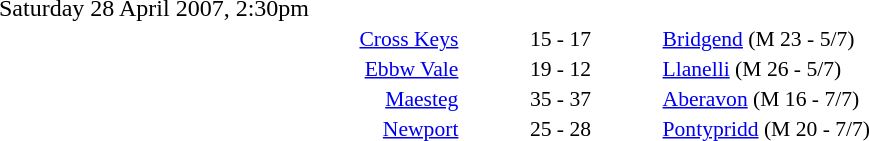<table style="width:70%;" cellspacing="1">
<tr>
<th width=35%></th>
<th width=15%></th>
<th></th>
</tr>
<tr>
<td>Saturday 28 April 2007, 2:30pm</td>
</tr>
<tr style=font-size:90%>
<td align=right><a href='#'>Cross Keys</a></td>
<td align=center>15 - 17</td>
<td><a href='#'>Bridgend</a> (M 23 - 5/7)</td>
</tr>
<tr style=font-size:90%>
<td align=right><a href='#'>Ebbw Vale</a></td>
<td align=center>19 - 12</td>
<td><a href='#'>Llanelli</a> (M 26 - 5/7)</td>
</tr>
<tr style=font-size:90%>
<td align=right><a href='#'>Maesteg</a></td>
<td align=center>35 - 37</td>
<td><a href='#'>Aberavon</a> (M 16 - 7/7)</td>
</tr>
<tr style=font-size:90%>
<td align=right><a href='#'>Newport</a></td>
<td align=center>25 - 28</td>
<td><a href='#'>Pontypridd</a> (M 20 - 7/7)</td>
</tr>
</table>
